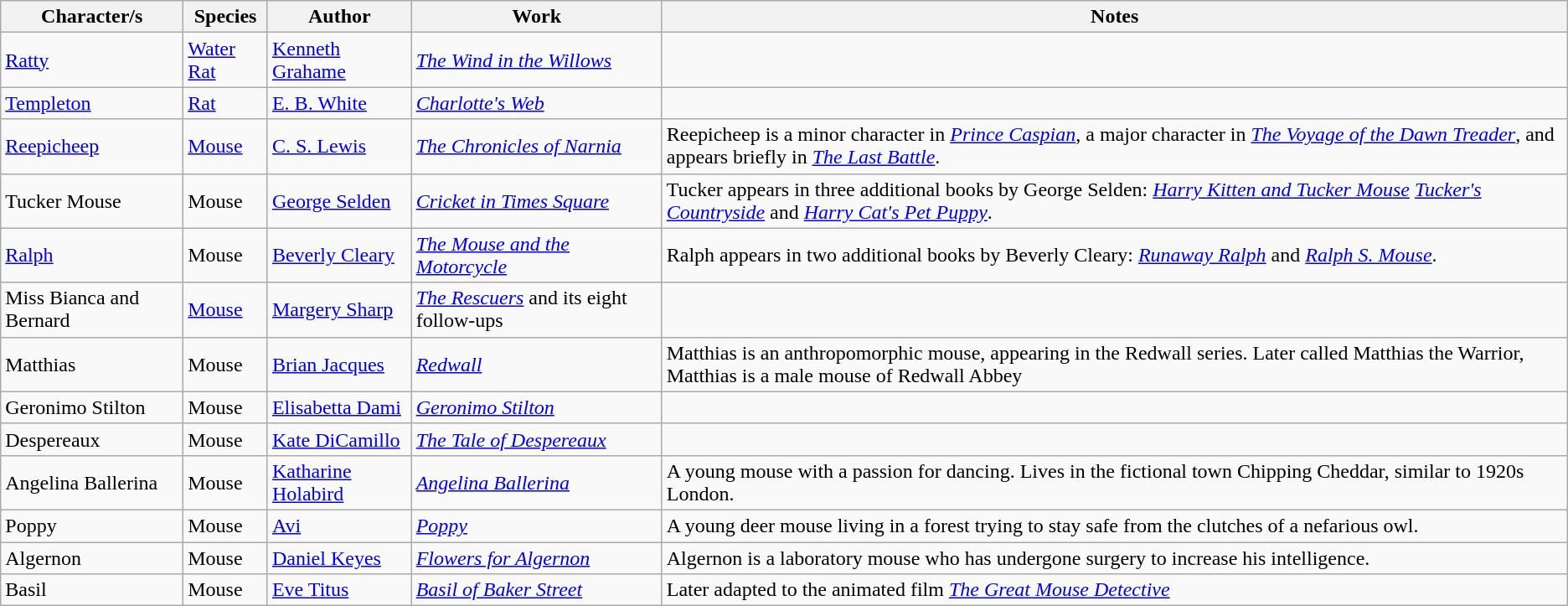<table class="wikitable sortable">
<tr>
<th>Character/s</th>
<th>Species</th>
<th>Author</th>
<th>Work</th>
<th>Notes</th>
</tr>
<tr>
<td><a href='#'>Ratty</a></td>
<td><a href='#'>Water Rat</a></td>
<td><a href='#'>Kenneth Grahame</a></td>
<td><em><a href='#'>The Wind in the Willows</a></em></td>
<td></td>
</tr>
<tr>
<td><a href='#'>Templeton</a></td>
<td><a href='#'>Rat</a></td>
<td><a href='#'>E. B. White</a></td>
<td><em><a href='#'>Charlotte's Web</a></em></td>
<td></td>
</tr>
<tr>
<td><a href='#'>Reepicheep</a></td>
<td><a href='#'>Mouse</a></td>
<td><a href='#'>C. S. Lewis</a></td>
<td><em><a href='#'>The Chronicles of Narnia</a></em></td>
<td>Reepicheep is a minor character in <em><a href='#'>Prince Caspian</a></em>, a major character in <em><a href='#'>The Voyage of the Dawn Treader</a></em>, and appears briefly in <em><a href='#'>The Last Battle</a></em>.</td>
</tr>
<tr>
<td>Tucker Mouse</td>
<td>Mouse</td>
<td><a href='#'>George Selden</a></td>
<td><em><a href='#'>Cricket in Times Square</a></em></td>
<td>Tucker appears in three additional books by George Selden: <em><a href='#'>Harry Kitten and Tucker Mouse</a></em> <em><a href='#'>Tucker's Countryside</a></em> and <em><a href='#'>Harry Cat's Pet Puppy</a></em>.</td>
</tr>
<tr>
<td><a href='#'>Ralph</a></td>
<td>Mouse</td>
<td><a href='#'>Beverly Cleary</a></td>
<td><em><a href='#'>The Mouse and the Motorcycle</a></em></td>
<td>Ralph appears in two additional books by Beverly Cleary: <em><a href='#'>Runaway Ralph</a></em> and <em><a href='#'>Ralph S. Mouse</a></em>.</td>
</tr>
<tr>
<td>Miss Bianca and Bernard</td>
<td><a href='#'>Mouse</a></td>
<td><a href='#'>Margery Sharp</a></td>
<td><em><a href='#'>The Rescuers</a></em> and its eight follow-ups</td>
<td></td>
</tr>
<tr>
<td>Matthias</td>
<td>Mouse</td>
<td><a href='#'>Brian Jacques</a></td>
<td><em><a href='#'>Redwall</a></em></td>
<td>Matthias is an anthropomorphic mouse, appearing in the Redwall series. Later called Matthias the Warrior, Matthias is a male mouse of Redwall Abbey</td>
</tr>
<tr>
<td>Geronimo Stilton</td>
<td>Mouse</td>
<td><a href='#'>Elisabetta Dami</a></td>
<td><em><a href='#'>Geronimo Stilton</a></em></td>
<td></td>
</tr>
<tr>
<td>Despereaux</td>
<td>Mouse</td>
<td><a href='#'>Kate DiCamillo</a></td>
<td><em><a href='#'>The Tale of Despereaux</a></em></td>
<td></td>
</tr>
<tr>
<td>Angelina Ballerina</td>
<td>Mouse</td>
<td><a href='#'>Katharine Holabird</a></td>
<td><em><a href='#'>Angelina Ballerina</a></em></td>
<td>A young mouse with a passion for dancing. Lives in the fictional town Chipping Cheddar, similar to 1920s London.</td>
</tr>
<tr>
<td>Poppy</td>
<td>Mouse</td>
<td><a href='#'>Avi</a></td>
<td><em><a href='#'>Poppy</a></em></td>
<td>A young deer mouse living in a forest trying to stay safe from the clutches of a nefarious owl.</td>
</tr>
<tr>
<td>Algernon</td>
<td>Mouse</td>
<td><a href='#'>Daniel Keyes</a></td>
<td><em><a href='#'>Flowers for Algernon</a></em></td>
<td>Algernon is a laboratory mouse who has undergone surgery to increase his intelligence.</td>
</tr>
<tr>
<td>Basil</td>
<td>Mouse</td>
<td><a href='#'>Eve Titus</a></td>
<td><em><a href='#'>Basil of Baker Street</a></em></td>
<td>Later adapted to the animated film <em><a href='#'>The Great Mouse Detective</a></em></td>
</tr>
</table>
